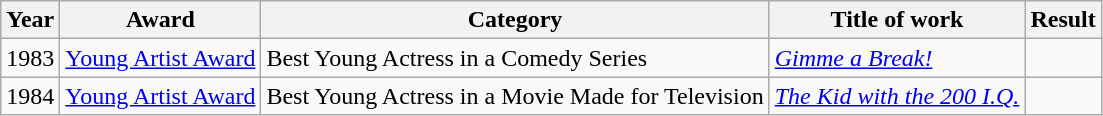<table class="wikitable sortable">
<tr>
<th>Year</th>
<th>Award</th>
<th>Category</th>
<th>Title of work</th>
<th>Result</th>
</tr>
<tr>
<td>1983</td>
<td><a href='#'>Young Artist Award</a></td>
<td>Best Young Actress in a Comedy Series</td>
<td><em><a href='#'>Gimme a Break!</a></em></td>
<td></td>
</tr>
<tr>
<td>1984</td>
<td><a href='#'>Young Artist Award</a></td>
<td>Best Young Actress in a Movie Made for Television</td>
<td><em><a href='#'>The Kid with the 200 I.Q.</a></em></td>
<td></td>
</tr>
</table>
